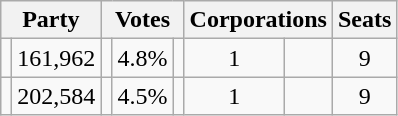<table class="wikitable sortable" style="text-align:center">
<tr>
<th colspan=2>Party</th>
<th colspan=3>Votes</th>
<th colspan=2>Corporations</th>
<th colspan=2>Seats</th>
</tr>
<tr>
<td></td>
<td>161,962</td>
<td></td>
<td> 4.8%</td>
<td style="text-align:center;"></td>
<td> 1</td>
<td style="text-align:center;"></td>
<td> 9</td>
</tr>
<tr>
<td></td>
<td>202,584</td>
<td></td>
<td> 4.5%</td>
<td style="text-align:center;"></td>
<td> 1</td>
<td style="text-align:center;"></td>
<td> 9</td>
</tr>
</table>
